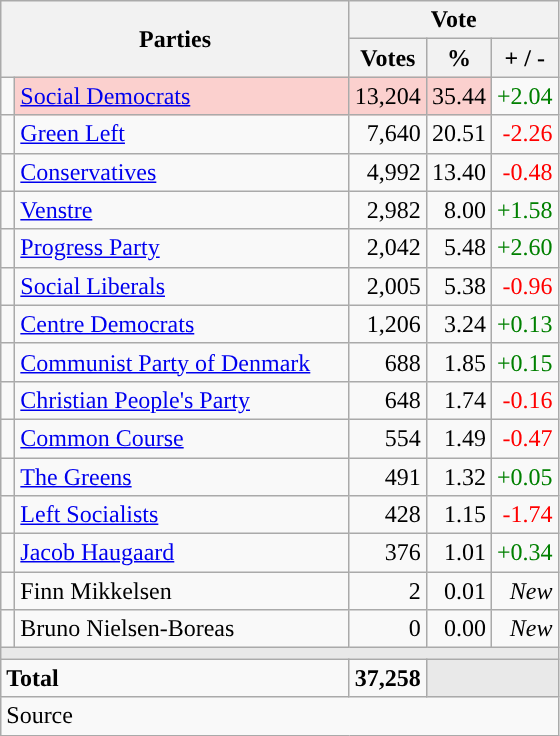<table class="wikitable" style="text-align:right;">
<tr>
<th style="text-align:centre;" rowspan="2" colspan="2" width="225">Parties</th>
<th colspan="3">Vote</th>
</tr>
<tr>
<th width="15">Votes</th>
<th width="15">%</th>
<th width="15">+ / -</th>
</tr>
<tr>
<td width="2" style="color:inherit;background:"></td>
<td bgcolor=#fbd0ce  align="left"><a href='#'>Social Democrats</a></td>
<td bgcolor=#fbd0ce>13,204</td>
<td bgcolor=#fbd0ce>35.44</td>
<td style=color:green;>+2.04</td>
</tr>
<tr>
<td width="2" style="color:inherit;background:"></td>
<td align="left"><a href='#'>Green Left</a></td>
<td>7,640</td>
<td>20.51</td>
<td style=color:red;>-2.26</td>
</tr>
<tr>
<td width="2" style="color:inherit;background:"></td>
<td align="left"><a href='#'>Conservatives</a></td>
<td>4,992</td>
<td>13.40</td>
<td style=color:red;>-0.48</td>
</tr>
<tr>
<td width="2" style="color:inherit;background:"></td>
<td align="left"><a href='#'>Venstre</a></td>
<td>2,982</td>
<td>8.00</td>
<td style=color:green;>+1.58</td>
</tr>
<tr>
<td width="2" style="color:inherit;background:"></td>
<td align="left"><a href='#'>Progress Party</a></td>
<td>2,042</td>
<td>5.48</td>
<td style=color:green;>+2.60</td>
</tr>
<tr>
<td width="2" style="color:inherit;background:"></td>
<td align="left"><a href='#'>Social Liberals</a></td>
<td>2,005</td>
<td>5.38</td>
<td style=color:red;>-0.96</td>
</tr>
<tr>
<td width="2" style="color:inherit;background:"></td>
<td align="left"><a href='#'>Centre Democrats</a></td>
<td>1,206</td>
<td>3.24</td>
<td style=color:green;>+0.13</td>
</tr>
<tr>
<td width="2" style="color:inherit;background:"></td>
<td align="left"><a href='#'>Communist Party of Denmark</a></td>
<td>688</td>
<td>1.85</td>
<td style=color:green;>+0.15</td>
</tr>
<tr>
<td width="2" style="color:inherit;background:"></td>
<td align="left"><a href='#'>Christian People's Party</a></td>
<td>648</td>
<td>1.74</td>
<td style=color:red;>-0.16</td>
</tr>
<tr>
<td width="2" style="color:inherit;background:"></td>
<td align="left"><a href='#'>Common Course</a></td>
<td>554</td>
<td>1.49</td>
<td style=color:red;>-0.47</td>
</tr>
<tr>
<td width="2" style="color:inherit;background:"></td>
<td align="left"><a href='#'>The Greens</a></td>
<td>491</td>
<td>1.32</td>
<td style=color:green;>+0.05</td>
</tr>
<tr>
<td width="2" style="color:inherit;background:"></td>
<td align="left"><a href='#'>Left Socialists</a></td>
<td>428</td>
<td>1.15</td>
<td style=color:red;>-1.74</td>
</tr>
<tr>
<td width="2" style="color:inherit;background:"></td>
<td align="left"><a href='#'>Jacob Haugaard</a></td>
<td>376</td>
<td>1.01</td>
<td style=color:green;>+0.34</td>
</tr>
<tr>
<td width="2" style="color:inherit;background:"></td>
<td align="left">Finn Mikkelsen</td>
<td>2</td>
<td>0.01</td>
<td><em>New</em></td>
</tr>
<tr>
<td width="2" style="color:inherit;background:"></td>
<td align="left">Bruno Nielsen-Boreas</td>
<td>0</td>
<td>0.00</td>
<td><em>New</em></td>
</tr>
<tr>
<td colspan="7" bgcolor="#E9E9E9"></td>
</tr>
<tr>
<td align="left" colspan="2"><strong>Total</strong></td>
<td><strong>37,258</strong></td>
<td bgcolor="#E9E9E9" colspan="2"></td>
</tr>
<tr>
<td align="left" colspan="6">Source</td>
</tr>
</table>
